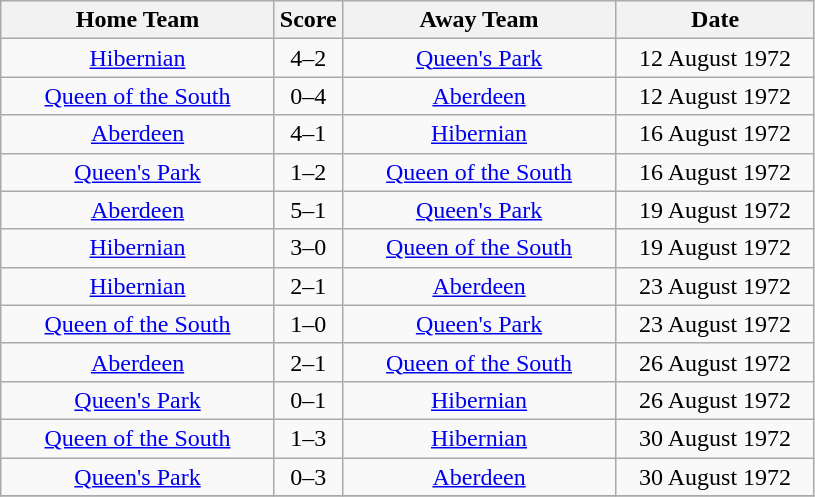<table class="wikitable" style="text-align:center;">
<tr>
<th width=175>Home Team</th>
<th width=20>Score</th>
<th width=175>Away Team</th>
<th width= 125>Date</th>
</tr>
<tr>
<td><a href='#'>Hibernian</a></td>
<td>4–2</td>
<td><a href='#'>Queen's Park</a></td>
<td>12 August 1972</td>
</tr>
<tr>
<td><a href='#'>Queen of the South</a></td>
<td>0–4</td>
<td><a href='#'>Aberdeen</a></td>
<td>12 August 1972</td>
</tr>
<tr>
<td><a href='#'>Aberdeen</a></td>
<td>4–1</td>
<td><a href='#'>Hibernian</a></td>
<td>16 August 1972</td>
</tr>
<tr>
<td><a href='#'>Queen's Park</a></td>
<td>1–2</td>
<td><a href='#'>Queen of the South</a></td>
<td>16 August 1972</td>
</tr>
<tr>
<td><a href='#'>Aberdeen</a></td>
<td>5–1</td>
<td><a href='#'>Queen's Park</a></td>
<td>19 August 1972</td>
</tr>
<tr>
<td><a href='#'>Hibernian</a></td>
<td>3–0</td>
<td><a href='#'>Queen of the South</a></td>
<td>19 August 1972</td>
</tr>
<tr>
<td><a href='#'>Hibernian</a></td>
<td>2–1</td>
<td><a href='#'>Aberdeen</a></td>
<td>23 August 1972</td>
</tr>
<tr>
<td><a href='#'>Queen of the South</a></td>
<td>1–0</td>
<td><a href='#'>Queen's Park</a></td>
<td>23 August 1972</td>
</tr>
<tr>
<td><a href='#'>Aberdeen</a></td>
<td>2–1</td>
<td><a href='#'>Queen of the South</a></td>
<td>26 August 1972</td>
</tr>
<tr>
<td><a href='#'>Queen's Park</a></td>
<td>0–1</td>
<td><a href='#'>Hibernian</a></td>
<td>26 August 1972</td>
</tr>
<tr>
<td><a href='#'>Queen of the South</a></td>
<td>1–3</td>
<td><a href='#'>Hibernian</a></td>
<td>30 August 1972</td>
</tr>
<tr>
<td><a href='#'>Queen's Park</a></td>
<td>0–3</td>
<td><a href='#'>Aberdeen</a></td>
<td>30 August 1972</td>
</tr>
<tr>
</tr>
</table>
